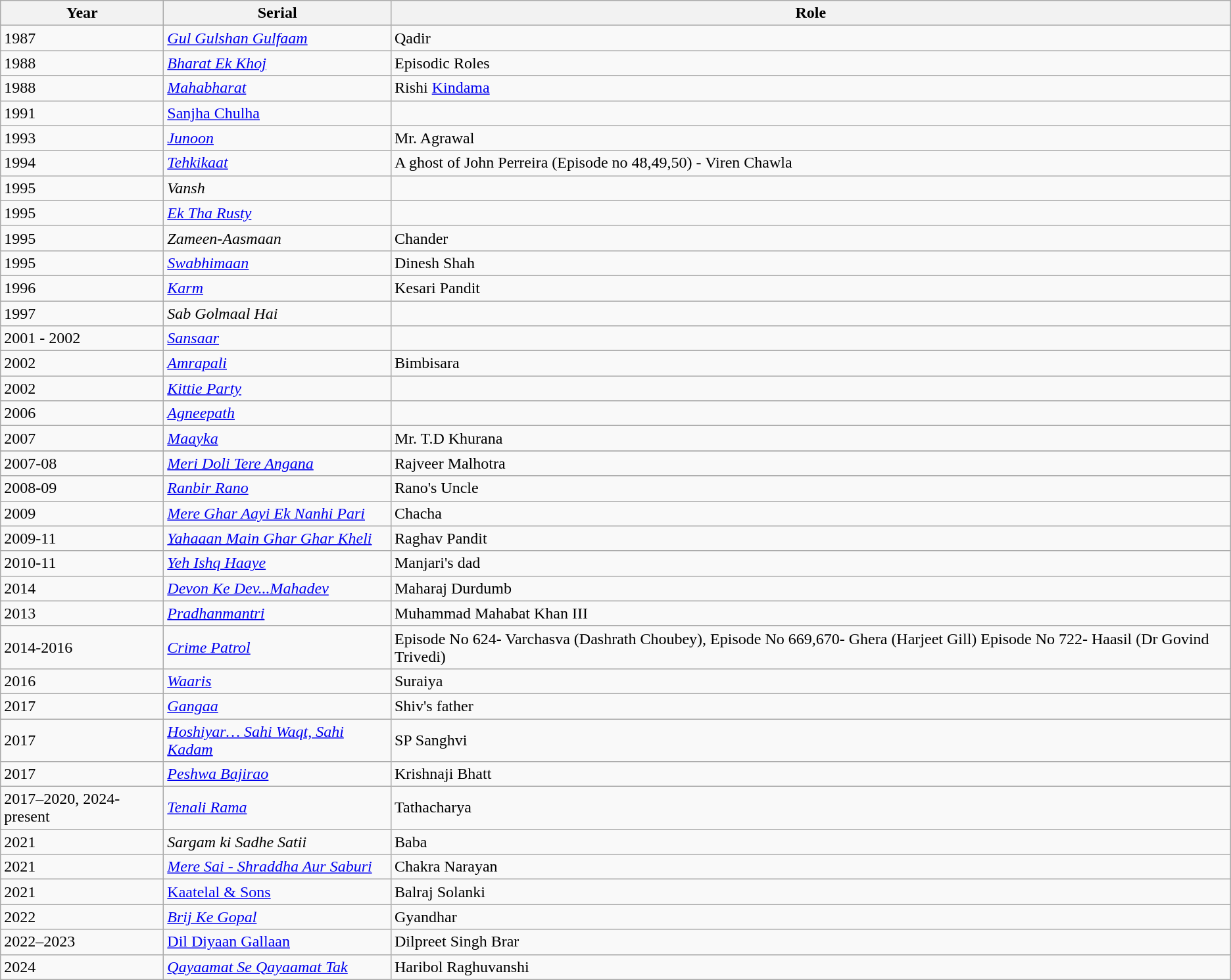<table class="wikitable">
<tr>
<th>Year</th>
<th>Serial</th>
<th>Role</th>
</tr>
<tr>
<td>1987</td>
<td><em><a href='#'>Gul Gulshan Gulfaam</a></em></td>
<td>Qadir</td>
</tr>
<tr>
<td>1988</td>
<td><em><a href='#'>Bharat Ek Khoj</a></em></td>
<td>Episodic Roles</td>
</tr>
<tr>
<td>1988</td>
<td><em><a href='#'>Mahabharat</a></em></td>
<td>Rishi <a href='#'>Kindama</a></td>
</tr>
<tr>
<td>1991</td>
<td><a href='#'>Sanjha Chulha</a></td>
<td></td>
</tr>
<tr>
<td>1993</td>
<td><em><a href='#'>Junoon</a></em></td>
<td>Mr. Agrawal</td>
</tr>
<tr>
<td>1994</td>
<td><em><a href='#'>Tehkikaat</a></em></td>
<td>A ghost of John Perreira (Episode no 48,49,50) - Viren Chawla</td>
</tr>
<tr>
<td>1995</td>
<td><em>Vansh</em></td>
<td></td>
</tr>
<tr>
<td>1995</td>
<td><em><a href='#'>Ek Tha Rusty</a></em></td>
<td></td>
</tr>
<tr>
<td>1995</td>
<td><em>Zameen-Aasmaan</em></td>
<td>Chander</td>
</tr>
<tr>
<td>1995</td>
<td><em><a href='#'>Swabhimaan</a></em></td>
<td>Dinesh Shah</td>
</tr>
<tr>
<td>1996</td>
<td><em><a href='#'>Karm</a></em></td>
<td>Kesari Pandit</td>
</tr>
<tr>
<td>1997</td>
<td><em>Sab Golmaal Hai</em></td>
<td></td>
</tr>
<tr>
<td>2001 - 2002</td>
<td><em><a href='#'>Sansaar</a></em></td>
<td></td>
</tr>
<tr>
<td>2002</td>
<td><a href='#'><em>Amrapali</em></a></td>
<td>Bimbisara</td>
</tr>
<tr>
<td>2002</td>
<td><em><a href='#'>Kittie Party</a></em></td>
<td></td>
</tr>
<tr>
<td>2006</td>
<td><a href='#'><em>Agneepath</em></a></td>
<td></td>
</tr>
<tr>
<td>2007</td>
<td><em><a href='#'>Maayka</a></em></td>
<td>Mr. T.D Khurana</td>
</tr>
<tr Mr T.D Khurana>
</tr>
<tr>
<td>2007-08</td>
<td><em><a href='#'>Meri Doli Tere Angana</a></em></td>
<td>Rajveer Malhotra</td>
</tr>
<tr>
<td>2008-09</td>
<td><em><a href='#'>Ranbir Rano</a></em></td>
<td>Rano's Uncle</td>
</tr>
<tr>
<td>2009</td>
<td><em><a href='#'>Mere Ghar Aayi Ek Nanhi Pari</a></em></td>
<td>Chacha</td>
</tr>
<tr>
<td>2009-11</td>
<td><em><a href='#'>Yahaaan Main Ghar Ghar Kheli</a></em></td>
<td>Raghav Pandit</td>
</tr>
<tr>
<td>2010-11</td>
<td><em><a href='#'>Yeh Ishq Haaye</a></em></td>
<td>Manjari's dad</td>
</tr>
<tr>
<td>2014</td>
<td><em><a href='#'>Devon Ke Dev...Mahadev</a></em></td>
<td>Maharaj Durdumb</td>
</tr>
<tr>
<td>2013</td>
<td><em><a href='#'>Pradhanmantri</a></em></td>
<td>Muhammad Mahabat Khan III</td>
</tr>
<tr>
<td>2014-2016</td>
<td><em><a href='#'>Crime Patrol</a></em></td>
<td>Episode No 624- Varchasva (Dashrath Choubey), Episode No 669,670- Ghera (Harjeet Gill) Episode No 722- Haasil (Dr Govind Trivedi)</td>
</tr>
<tr>
<td>2016</td>
<td><em><a href='#'>Waaris</a></em></td>
<td>Suraiya</td>
</tr>
<tr>
<td>2017</td>
<td><em><a href='#'>Gangaa</a></em></td>
<td>Shiv's father</td>
</tr>
<tr>
<td>2017</td>
<td><em><a href='#'>Hoshiyar… Sahi Waqt, Sahi Kadam</a></em></td>
<td>SP Sanghvi</td>
</tr>
<tr>
<td>2017</td>
<td><em><a href='#'>Peshwa Bajirao</a></em></td>
<td>Krishnaji Bhatt</td>
</tr>
<tr>
<td>2017–2020, 2024-present</td>
<td><em><a href='#'>Tenali Rama</a></em></td>
<td>Tathacharya</td>
</tr>
<tr>
<td>2021</td>
<td><em>Sargam ki Sadhe Satii</em></td>
<td>Baba</td>
</tr>
<tr>
<td>2021</td>
<td><em><a href='#'>Mere Sai - Shraddha Aur Saburi</a></em></td>
<td>Chakra Narayan</td>
</tr>
<tr>
<td>2021</td>
<td><a href='#'>Kaatelal & Sons</a></td>
<td>Balraj Solanki</td>
</tr>
<tr>
<td>2022</td>
<td><em><a href='#'>Brij Ke Gopal</a></em></td>
<td>Gyandhar</td>
</tr>
<tr>
<td>2022–2023</td>
<td><a href='#'>Dil Diyaan Gallaan</a></td>
<td>Dilpreet Singh Brar</td>
</tr>
<tr>
<td>2024</td>
<td><em><a href='#'>Qayaamat Se Qayaamat Tak</a></em></td>
<td>Haribol Raghuvanshi</td>
</tr>
</table>
